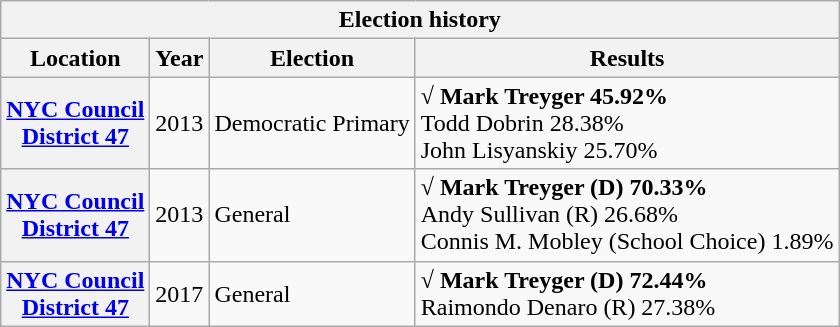<table class="wikitable collapsible">
<tr valign=bottom>
<th colspan=4>Election history</th>
</tr>
<tr valign=bottom>
<th>Location</th>
<th>Year</th>
<th>Election</th>
<th>Results</th>
</tr>
<tr>
<th><a href='#'>NYC Council<br>District 47</a></th>
<td>2013</td>
<td>Democratic Primary</td>
<td><strong>√ Mark Treyger 45.92%</strong><br>Todd Dobrin 28.38%<br>John Lisyanskiy 25.70%</td>
</tr>
<tr>
<th><a href='#'>NYC Council<br>District 47</a></th>
<td>2013</td>
<td>General</td>
<td><strong>√ Mark Treyger (D) 70.33%</strong><br>Andy Sullivan (R) 26.68%<br>Connis M. Mobley (School Choice) 1.89%</td>
</tr>
<tr>
<th><a href='#'>NYC Council<br>District 47</a></th>
<td>2017</td>
<td>General</td>
<td><strong>√ Mark Treyger (D) 72.44%</strong><br>Raimondo Denaro (R) 27.38%</td>
</tr>
</table>
